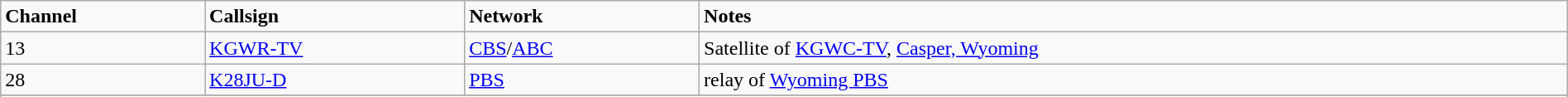<table class="sortable wikitable" style="margin: 1em 1em 1em 0; background: #f9f9f9; border: 1px #aaa solid; border-collapse: collapse" width="100%">
<tr>
<td><strong>Channel</strong></td>
<td><strong>Callsign</strong></td>
<td><strong>Network</strong></td>
<td><strong>Notes</strong></td>
</tr>
<tr style="vertical-align: top; text-align: left;">
<td>13</td>
<td><a href='#'>KGWR-TV</a></td>
<td><a href='#'>CBS</a>/<a href='#'>ABC</a></td>
<td>Satellite of <a href='#'>KGWC-TV</a>, <a href='#'>Casper, Wyoming</a></td>
</tr>
<tr style="vertical-align: top; text-align: left;">
<td>28</td>
<td><a href='#'>K28JU-D</a></td>
<td><a href='#'>PBS</a></td>
<td>relay of <a href='#'>Wyoming PBS</a></td>
</tr>
<tr style="vertical-align: top; text-align: left;">
</tr>
<tr style="vertical-align: top; text-align: left;">
</tr>
</table>
